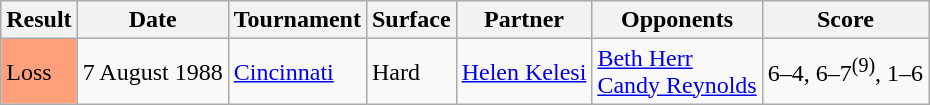<table class="sortable wikitable">
<tr>
<th>Result</th>
<th>Date</th>
<th>Tournament</th>
<th>Surface</th>
<th>Partner</th>
<th>Opponents</th>
<th class="unsortable">Score</th>
</tr>
<tr>
<td style="background:#FFA07A;">Loss</td>
<td>7 August 1988</td>
<td><a href='#'>Cincinnati</a></td>
<td>Hard</td>
<td> <a href='#'>Helen Kelesi</a></td>
<td> <a href='#'>Beth Herr</a> <br>  <a href='#'>Candy Reynolds</a></td>
<td>6–4, 6–7<sup>(9)</sup>, 1–6</td>
</tr>
</table>
